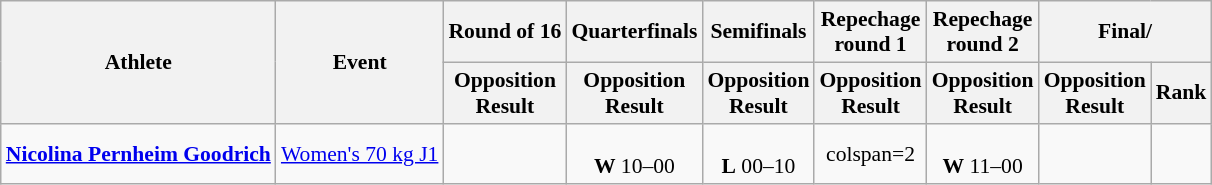<table class= wikitable style="font-size:90%">
<tr>
<th rowspan="2">Athlete</th>
<th rowspan="2">Event</th>
<th>Round of 16</th>
<th>Quarterfinals</th>
<th>Semifinals</th>
<th>Repechage <br>round 1</th>
<th>Repechage <br>round 2</th>
<th colspan=2>Final/<br></th>
</tr>
<tr>
<th>Opposition<br>Result</th>
<th>Opposition<br>Result</th>
<th>Opposition<br>Result</th>
<th>Opposition<br>Result</th>
<th>Opposition<br>Result</th>
<th>Opposition<br>Result</th>
<th>Rank</th>
</tr>
<tr align=center>
<td align=left><strong><a href='#'>Nicolina Pernheim Goodrich</a></strong></td>
<td align=left><a href='#'>Women's 70 kg J1</a></td>
<td></td>
<td><br><strong>W</strong> 10–00</td>
<td><br><strong>L</strong> 00–10</td>
<td>colspan=2 </td>
<td><br><strong>W</strong> 11–00</td>
<td></td>
</tr>
</table>
